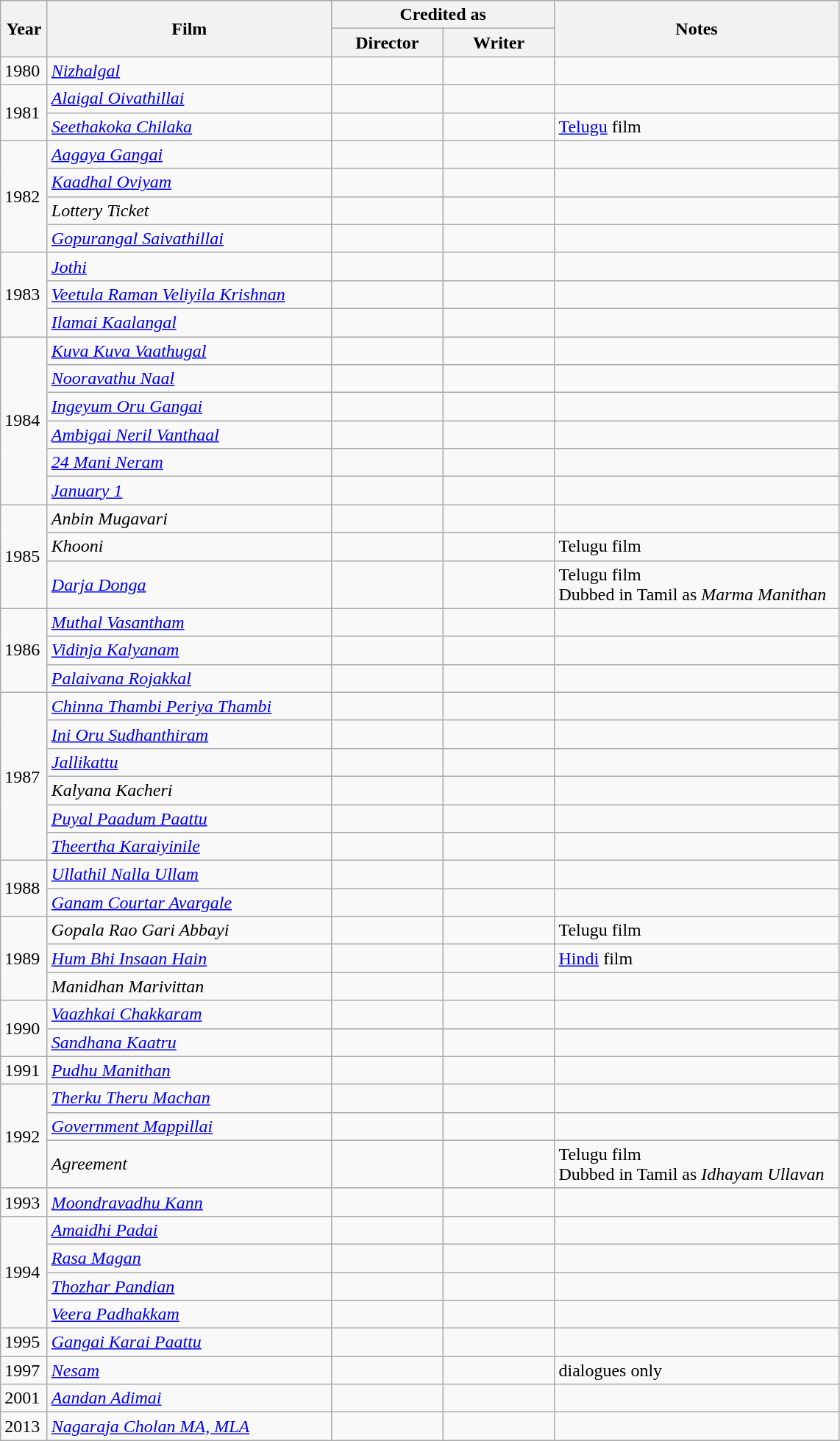<table class="wikitable sortable">
<tr>
<th rowspan="2" style="width:35px;">Year</th>
<th rowspan="2" style="width:250px;">Film</th>
<th colspan="2" style="width:195px;">Credited as</th>
<th rowspan="2" style="text-align:center; width:250px;" class="unsortable">Notes</th>
</tr>
<tr>
<th style="width:65px;">Director</th>
<th width=65>Writer</th>
</tr>
<tr>
<td>1980</td>
<td><em><a href='#'>Nizhalgal</a></em></td>
<td style="text-align:center;"></td>
<td style="text-align:center;"></td>
<td></td>
</tr>
<tr>
<td rowspan="2">1981</td>
<td><em><a href='#'>Alaigal Oivathillai</a></em></td>
<td style="text-align:center;"></td>
<td style="text-align:center;"></td>
<td></td>
</tr>
<tr>
<td><em><a href='#'>Seethakoka Chilaka</a></em></td>
<td style="text-align:center;"></td>
<td style="text-align:center;"></td>
<td><a href='#'>Telugu</a> film</td>
</tr>
<tr>
<td rowspan="4">1982</td>
<td><em><a href='#'>Aagaya Gangai</a></em></td>
<td style="text-align:center;"></td>
<td style="text-align:center;"></td>
<td></td>
</tr>
<tr>
<td><em><a href='#'>Kaadhal Oviyam</a></em></td>
<td style="text-align:center;"></td>
<td style="text-align:center;"></td>
<td></td>
</tr>
<tr>
<td><em>Lottery Ticket</em></td>
<td style="text-align:center;"></td>
<td style="text-align:center;"></td>
<td></td>
</tr>
<tr>
<td><em><a href='#'>Gopurangal Saivathillai</a></em></td>
<td style="text-align:center;"></td>
<td style="text-align:center;"></td>
<td></td>
</tr>
<tr>
<td rowspan="3">1983</td>
<td><em><a href='#'>Jothi</a></em></td>
<td style="text-align:center;"></td>
<td style="text-align:center;"></td>
<td></td>
</tr>
<tr>
<td><em><a href='#'>Veetula Raman Veliyila Krishnan</a></em></td>
<td style="text-align:center;"></td>
<td style="text-align:center;"></td>
<td></td>
</tr>
<tr>
<td><em><a href='#'>Ilamai Kaalangal</a></em></td>
<td style="text-align:center;"></td>
<td style="text-align:center;"></td>
<td></td>
</tr>
<tr>
<td rowspan="6">1984</td>
<td><em><a href='#'>Kuva Kuva Vaathugal</a></em></td>
<td style="text-align:center;"></td>
<td style="text-align:center;"></td>
<td></td>
</tr>
<tr>
<td><em><a href='#'>Nooravathu Naal</a></em></td>
<td style="text-align:center;"></td>
<td style="text-align:center;"></td>
<td></td>
</tr>
<tr>
<td><em><a href='#'>Ingeyum Oru Gangai</a></em></td>
<td style="text-align:center;"></td>
<td style="text-align:center;"></td>
<td></td>
</tr>
<tr>
<td><em><a href='#'>Ambigai Neril Vanthaal</a></em></td>
<td style="text-align:center;"></td>
<td style="text-align:center;"></td>
<td></td>
</tr>
<tr>
<td><em><a href='#'>24 Mani Neram</a></em></td>
<td style="text-align:center;"></td>
<td style="text-align:center;"></td>
<td></td>
</tr>
<tr>
<td><em><a href='#'>January 1</a></em></td>
<td style="text-align:center;"></td>
<td style="text-align:center;"></td>
<td></td>
</tr>
<tr>
<td rowspan="3">1985</td>
<td><em>Anbin Mugavari</em></td>
<td style="text-align:center;"></td>
<td style="text-align:center;"></td>
<td></td>
</tr>
<tr>
<td><em>Khooni</em></td>
<td style="text-align:center;"></td>
<td style="text-align:center;"></td>
<td>Telugu film</td>
</tr>
<tr>
<td><em><a href='#'>Darja Donga</a></em></td>
<td style="text-align:center;"></td>
<td style="text-align:center;"></td>
<td>Telugu film<br> Dubbed in Tamil as <em>Marma Manithan</em></td>
</tr>
<tr>
<td rowspan="3">1986</td>
<td><em><a href='#'>Muthal Vasantham</a></em></td>
<td style="text-align:center;"></td>
<td style="text-align:center;"></td>
<td></td>
</tr>
<tr>
<td><em><a href='#'>Vidinja Kalyanam</a></em></td>
<td style="text-align:center;"></td>
<td style="text-align:center;"></td>
<td></td>
</tr>
<tr>
<td><em><a href='#'>Palaivana Rojakkal</a></em></td>
<td style="text-align:center;"></td>
<td style="text-align:center;"></td>
<td></td>
</tr>
<tr>
<td rowspan="6">1987</td>
<td><em><a href='#'>Chinna Thambi Periya Thambi</a></em></td>
<td style="text-align:center;"></td>
<td style="text-align:center;"></td>
<td></td>
</tr>
<tr>
<td><em><a href='#'>Ini Oru Sudhanthiram</a></em></td>
<td style="text-align:center;"></td>
<td style="text-align:center;"></td>
<td></td>
</tr>
<tr>
<td><em><a href='#'>Jallikattu</a></em></td>
<td style="text-align:center;"></td>
<td style="text-align:center;"></td>
<td></td>
</tr>
<tr>
<td><em>Kalyana Kacheri</em></td>
<td style="text-align:center;"></td>
<td style="text-align:center;"></td>
<td></td>
</tr>
<tr>
<td><em><a href='#'>Puyal Paadum Paattu</a></em></td>
<td style="text-align:center;"></td>
<td style="text-align:center;"></td>
<td></td>
</tr>
<tr>
<td><em><a href='#'>Theertha Karaiyinile</a></em></td>
<td style="text-align:center;"></td>
<td style="text-align:center;"></td>
<td></td>
</tr>
<tr>
<td rowspan="2">1988</td>
<td><em><a href='#'>Ullathil Nalla Ullam</a></em></td>
<td style="text-align:center;"></td>
<td style="text-align:center;"></td>
<td></td>
</tr>
<tr>
<td><em><a href='#'>Ganam Courtar Avargale</a></em></td>
<td style="text-align:center;"></td>
<td style="text-align:center;"></td>
<td></td>
</tr>
<tr>
<td rowspan="3">1989</td>
<td><em>Gopala Rao Gari Abbayi</em></td>
<td style="text-align:center;"></td>
<td style="text-align:center;"></td>
<td>Telugu film</td>
</tr>
<tr>
<td><em><a href='#'>Hum Bhi Insaan Hain</a></em></td>
<td style="text-align:center;"></td>
<td style="text-align:center;"></td>
<td><a href='#'>Hindi</a> film</td>
</tr>
<tr>
<td><em>Manidhan Marivittan</em></td>
<td style="text-align:center;"></td>
<td style="text-align:center;"></td>
<td></td>
</tr>
<tr>
<td rowspan="2">1990</td>
<td><em><a href='#'>Vaazhkai Chakkaram</a></em></td>
<td style="text-align:center;"></td>
<td style="text-align:center;"></td>
<td></td>
</tr>
<tr>
<td><em><a href='#'>Sandhana Kaatru</a></em></td>
<td style="text-align:center;"></td>
<td style="text-align:center;"></td>
<td></td>
</tr>
<tr>
<td>1991</td>
<td><em><a href='#'>Pudhu Manithan</a></em></td>
<td style="text-align:center;"></td>
<td style="text-align:center;"></td>
<td></td>
</tr>
<tr>
<td rowspan="3">1992</td>
<td><em><a href='#'>Therku Theru Machan</a></em></td>
<td style="text-align:center;"></td>
<td style="text-align:center;"></td>
<td></td>
</tr>
<tr>
<td><em><a href='#'>Government Mappillai</a></em></td>
<td style="text-align:center;"></td>
<td style="text-align:center;"></td>
<td></td>
</tr>
<tr>
<td><em>Agreement</em></td>
<td style="text-align:center;"></td>
<td style="text-align:center;"></td>
<td>Telugu film<br>Dubbed in Tamil as <em>Idhayam Ullavan</em></td>
</tr>
<tr>
<td>1993</td>
<td><em><a href='#'>Moondravadhu Kann</a></em></td>
<td style="text-align:center;"></td>
<td style="text-align:center;"></td>
<td></td>
</tr>
<tr>
<td rowspan="4">1994</td>
<td><em><a href='#'>Amaidhi Padai</a></em></td>
<td style="text-align:center;"></td>
<td style="text-align:center;"></td>
<td></td>
</tr>
<tr>
<td><em><a href='#'>Rasa Magan</a></em></td>
<td style="text-align:center;"></td>
<td style="text-align:center;"></td>
<td></td>
</tr>
<tr>
<td><em><a href='#'>Thozhar Pandian</a></em></td>
<td style="text-align:center;"></td>
<td style="text-align:center;"></td>
<td></td>
</tr>
<tr>
<td><em><a href='#'>Veera Padhakkam</a></em></td>
<td style="text-align:center;"></td>
<td style="text-align:center;"></td>
<td></td>
</tr>
<tr>
<td>1995</td>
<td><em><a href='#'>Gangai Karai Paattu</a></em></td>
<td style="text-align:center;"></td>
<td style="text-align:center;"></td>
<td></td>
</tr>
<tr>
<td>1997</td>
<td><em><a href='#'>Nesam</a></em></td>
<td style="text-align:center;"></td>
<td style="text-align:center;"></td>
<td>dialogues only</td>
</tr>
<tr>
<td>2001</td>
<td><em><a href='#'>Aandan Adimai</a></em></td>
<td style="text-align:center;"></td>
<td style="text-align:center;"></td>
<td></td>
</tr>
<tr>
<td>2013</td>
<td><em><a href='#'>Nagaraja Cholan MA, MLA</a></em></td>
<td style="text-align:center;"></td>
<td style="text-align:center;"></td>
<td></td>
</tr>
</table>
